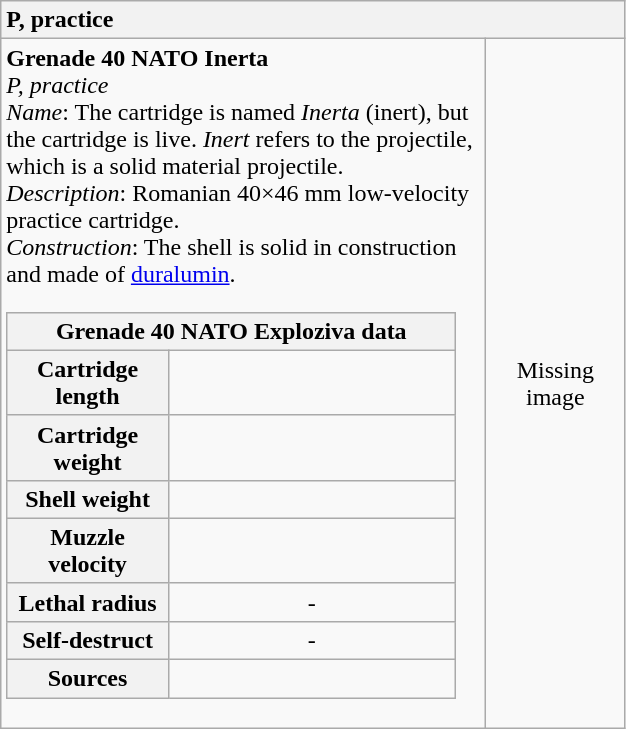<table class="wikitable mw-collapsible mw-collapsed" style="width: 33%;">
<tr>
<th colspan="2" style="text-align: left;"> P, practice</th>
</tr>
<tr>
<td><strong>Grenade 40 NATO Inerta</strong><br><em>P, practice</em><br><em>Name</em>: The cartridge is named <em>Inerta</em> (inert), but the cartridge is live. <em>Inert</em> refers to the projectile, which is a solid material projectile.<br><em>Description</em>: Romanian 40×46 mm low-velocity practice cartridge.<br><em>Construction</em>: The shell is solid in construction and made of <a href='#'>duralumin</a>.<br><table class="wikitable mw-collapsible mw-collapsed" style="width: 300px;">
<tr>
<th colspan="2">Grenade 40 NATO Exploziva data</th>
</tr>
<tr>
<th style="width: 100px;">Cartridge length</th>
<td style="text-align: center; vertical-align: center;"></td>
</tr>
<tr>
<th style="width: 100px;">Cartridge weight</th>
<td style="text-align: center; vertical-align: center;"></td>
</tr>
<tr>
<th style="width: 100px;">Shell weight</th>
<td style="text-align: center; vertical-align: center;"></td>
</tr>
<tr>
<th style="width: 100px;">Muzzle velocity</th>
<td style="text-align: center; vertical-align: center;"></td>
</tr>
<tr>
<th style="width: 100px;">Lethal radius</th>
<td style="text-align: center; vertical-align: center;">-</td>
</tr>
<tr>
<th style="width: 100px;">Self-destruct</th>
<td style="text-align: center; vertical-align: center;">-</td>
</tr>
<tr>
<th style="width: 100px;">Sources</th>
<td style="text-align: center; vertical-align: center;"></td>
</tr>
</table>
</td>
<td style="width: 100px; text-align: center; vertical-align: center;">Missing image</td>
</tr>
</table>
